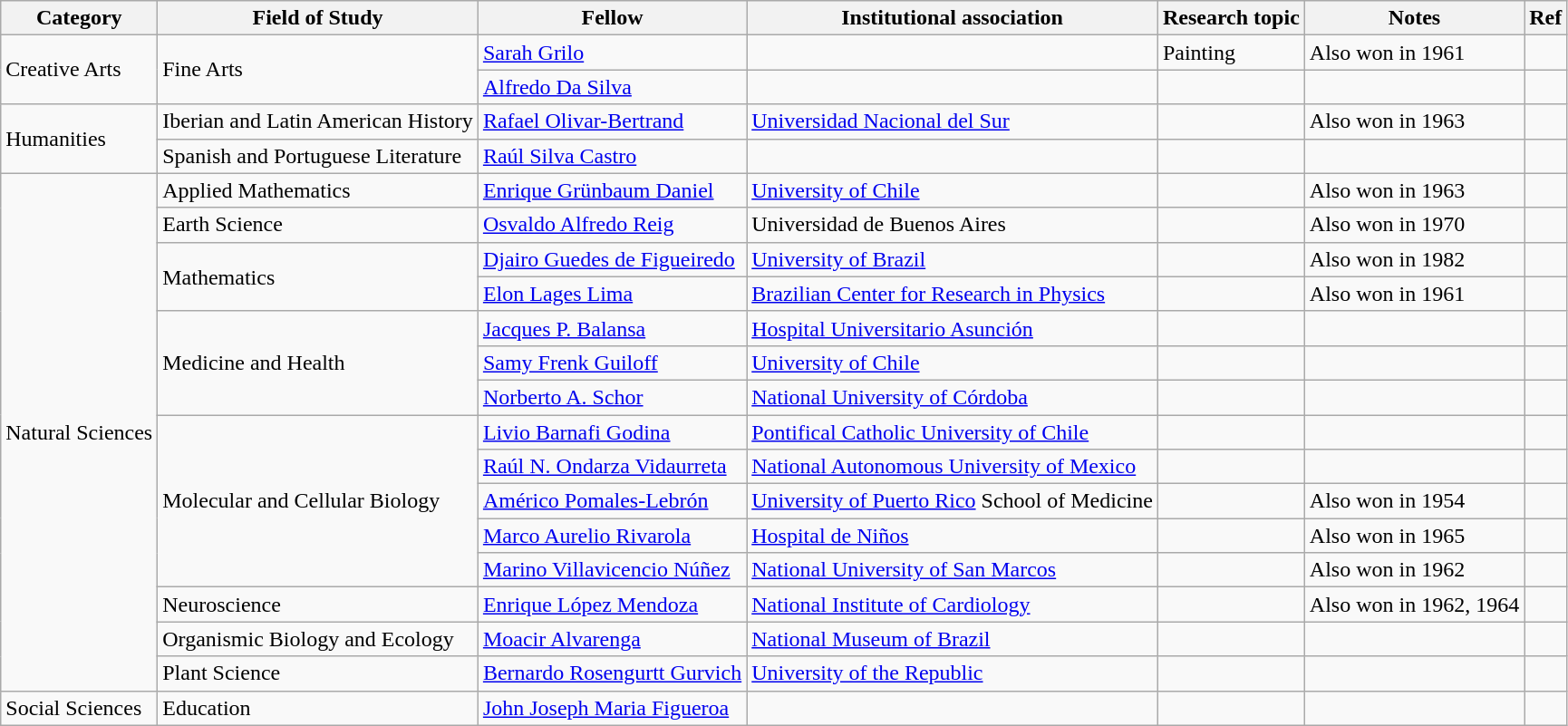<table class="wikitable sortable">
<tr>
<th>Category</th>
<th>Field of Study</th>
<th>Fellow</th>
<th>Institutional association </th>
<th>Research topic</th>
<th>Notes</th>
<th class="unsortable">Ref</th>
</tr>
<tr>
<td rowspan="2">Creative Arts</td>
<td rowspan="2">Fine Arts</td>
<td><a href='#'>Sarah Grilo</a></td>
<td></td>
<td>Painting</td>
<td>Also won in 1961</td>
<td></td>
</tr>
<tr>
<td><a href='#'>Alfredo Da Silva</a></td>
<td></td>
<td></td>
<td></td>
<td></td>
</tr>
<tr>
<td rowspan="2">Humanities</td>
<td>Iberian and Latin American History</td>
<td><a href='#'>Rafael Olivar-Bertrand</a></td>
<td><a href='#'>Universidad Nacional del Sur</a></td>
<td></td>
<td>Also won in 1963</td>
<td></td>
</tr>
<tr>
<td>Spanish and Portuguese Literature</td>
<td><a href='#'>Raúl Silva Castro</a> </td>
<td></td>
<td></td>
<td></td>
<td></td>
</tr>
<tr>
<td rowspan="15">Natural Sciences</td>
<td>Applied Mathematics</td>
<td><a href='#'>Enrique Grünbaum Daniel</a></td>
<td><a href='#'>University of Chile</a></td>
<td></td>
<td>Also won in 1963</td>
<td></td>
</tr>
<tr>
<td>Earth Science</td>
<td><a href='#'>Osvaldo Alfredo Reig</a> </td>
<td>Universidad de Buenos Aires</td>
<td></td>
<td>Also won in 1970</td>
<td></td>
</tr>
<tr>
<td rowspan="2">Mathematics</td>
<td><a href='#'>Djairo Guedes de Figueiredo</a></td>
<td><a href='#'>University of Brazil</a></td>
<td></td>
<td>Also won in 1982</td>
<td></td>
</tr>
<tr>
<td><a href='#'>Elon Lages Lima</a></td>
<td><a href='#'>Brazilian Center for Research in Physics</a></td>
<td></td>
<td>Also won in 1961</td>
<td></td>
</tr>
<tr>
<td rowspan="3">Medicine and Health</td>
<td><a href='#'>Jacques P. Balansa</a></td>
<td><a href='#'>Hospital Universitario Asunción</a></td>
<td></td>
<td></td>
<td></td>
</tr>
<tr>
<td><a href='#'>Samy Frenk Guiloff</a></td>
<td><a href='#'>University of Chile</a></td>
<td></td>
<td></td>
<td></td>
</tr>
<tr>
<td><a href='#'>Norberto A. Schor</a></td>
<td><a href='#'>National University of Córdoba</a></td>
<td></td>
<td></td>
<td></td>
</tr>
<tr>
<td rowspan="5">Molecular and Cellular Biology</td>
<td><a href='#'>Livio Barnafi Godina</a></td>
<td><a href='#'>Pontifical Catholic University of Chile</a></td>
<td></td>
<td></td>
<td></td>
</tr>
<tr>
<td><a href='#'>Raúl N. Ondarza Vidaurreta</a></td>
<td><a href='#'>National Autonomous University of Mexico</a></td>
<td></td>
<td></td>
<td></td>
</tr>
<tr>
<td><a href='#'>Américo Pomales-Lebrón</a></td>
<td><a href='#'>University of Puerto Rico</a> School of Medicine</td>
<td></td>
<td>Also won in 1954</td>
<td></td>
</tr>
<tr>
<td><a href='#'>Marco Aurelio Rivarola</a></td>
<td><a href='#'>Hospital de Niños</a></td>
<td></td>
<td>Also won in 1965</td>
<td></td>
</tr>
<tr>
<td><a href='#'>Marino Villavicencio Núñez</a> </td>
<td><a href='#'>National University of San Marcos</a></td>
<td></td>
<td>Also won in 1962</td>
<td></td>
</tr>
<tr>
<td>Neuroscience</td>
<td><a href='#'>Enrique López Mendoza</a></td>
<td><a href='#'>National Institute of Cardiology</a></td>
<td></td>
<td>Also won in 1962, 1964</td>
<td></td>
</tr>
<tr>
<td>Organismic Biology and Ecology</td>
<td><a href='#'>Moacir Alvarenga</a></td>
<td><a href='#'>National Museum of Brazil</a></td>
<td></td>
<td></td>
<td></td>
</tr>
<tr>
<td>Plant Science</td>
<td><a href='#'>Bernardo Rosengurtt Gurvich</a> </td>
<td><a href='#'>University of the Republic</a></td>
<td></td>
<td></td>
<td></td>
</tr>
<tr>
<td>Social Sciences</td>
<td>Education</td>
<td><a href='#'>John Joseph Maria Figueroa</a></td>
<td></td>
<td></td>
<td></td>
<td></td>
</tr>
</table>
